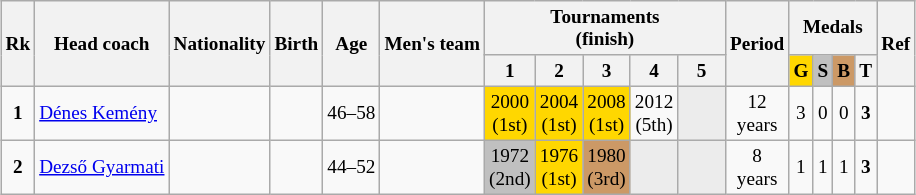<table class="wikitable sortable" style="text-align: center; font-size: 80%; margin-left: 1em;">
<tr>
<th rowspan="2">Rk</th>
<th rowspan="2">Head coach</th>
<th rowspan="2">Nationality</th>
<th rowspan="2">Birth</th>
<th rowspan="2">Age</th>
<th rowspan="2">Men's team</th>
<th colspan="5">Tournaments<br>(finish)</th>
<th rowspan="2">Period</th>
<th colspan="4">Medals</th>
<th rowspan="2" class="unsortable">Ref</th>
</tr>
<tr>
<th>1</th>
<th style="width: 2em;" class="unsortable">2</th>
<th style="width: 2em;" class="unsortable">3</th>
<th style="width: 2em;" class="unsortable">4</th>
<th style="width: 2em;" class="unsortable">5</th>
<th style="background-color: gold;">G</th>
<th style="background-color: silver;">S</th>
<th style="background-color: #cc9966;">B</th>
<th>T</th>
</tr>
<tr>
<td><strong>1</strong></td>
<td style="text-align: left;" data-sort-value="Kemény, Dénes"><a href='#'>Dénes Kemény</a></td>
<td style="text-align: left;"></td>
<td></td>
<td>46–58</td>
<td style="text-align: left;"></td>
<td style="background-color: gold;">2000<br>(1st)</td>
<td style="background-color: gold;">2004<br>(1st)</td>
<td style="background-color: gold;">2008<br>(1st)</td>
<td>2012<br>(5th)</td>
<td style="background-color: #ececec;"></td>
<td>12<br>years</td>
<td>3</td>
<td>0</td>
<td>0</td>
<td><strong>3</strong></td>
<td></td>
</tr>
<tr>
<td><strong>2</strong></td>
<td style="text-align: left;" data-sort-value="Gyarmati, Dezső"><a href='#'>Dezső Gyarmati</a></td>
<td style="text-align: left;"></td>
<td></td>
<td>44–52</td>
<td style="text-align: left;"></td>
<td style="background-color: silver;">1972<br>(2nd)</td>
<td style="background-color: gold;">1976<br>(1st)</td>
<td style="background-color: #cc9966;">1980<br>(3rd)</td>
<td style="background-color: #ececec;"></td>
<td style="background-color: #ececec;"></td>
<td>8<br>years</td>
<td>1</td>
<td>1</td>
<td>1</td>
<td><strong>3</strong></td>
<td><br></td>
</tr>
</table>
